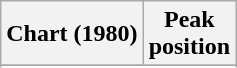<table class="wikitable sortable plainrowheaders">
<tr>
<th>Chart (1980)</th>
<th>Peak<br>position</th>
</tr>
<tr>
</tr>
<tr>
</tr>
<tr>
</tr>
<tr>
</tr>
<tr>
</tr>
</table>
